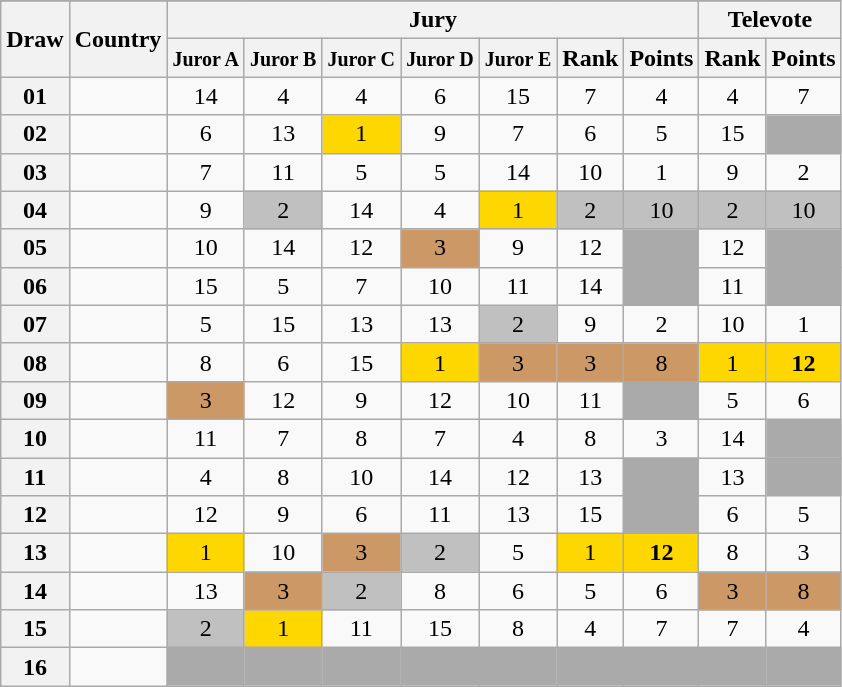<table class="sortable wikitable collapsible plainrowheaders" style="text-align:center;">
<tr>
</tr>
<tr>
<th scope="col" rowspan="2">Draw</th>
<th scope="col" rowspan="2">Country</th>
<th scope="col" colspan="7">Jury</th>
<th scope="col" colspan="2">Televote</th>
</tr>
<tr>
<th scope="col"><small>Juror A</small></th>
<th scope="col"><small>Juror B</small></th>
<th scope="col"><small>Juror C</small></th>
<th scope="col"><small>Juror D</small></th>
<th scope="col"><small>Juror E</small></th>
<th scope="col">Rank</th>
<th scope="col">Points</th>
<th scope="col">Rank</th>
<th scope="col">Points</th>
</tr>
<tr>
<th scope="row" style="text-align:center;">01</th>
<td style="text-align:left;"></td>
<td>14</td>
<td>4</td>
<td>4</td>
<td>6</td>
<td>15</td>
<td>7</td>
<td>4</td>
<td>4</td>
<td>7</td>
</tr>
<tr>
<th scope="row" style="text-align:center;">02</th>
<td style="text-align:left;"></td>
<td>6</td>
<td>13</td>
<td style="background:gold;">1</td>
<td>9</td>
<td>7</td>
<td>6</td>
<td>5</td>
<td>15</td>
<td style="background:#AAAAAA;"></td>
</tr>
<tr>
<th scope="row" style="text-align:center;">03</th>
<td style="text-align:left;"></td>
<td>7</td>
<td>11</td>
<td>5</td>
<td>5</td>
<td>14</td>
<td>10</td>
<td>1</td>
<td>9</td>
<td>2</td>
</tr>
<tr>
<th scope="row" style="text-align:center;">04</th>
<td style="text-align:left;"></td>
<td>9</td>
<td style="background:silver;">2</td>
<td>14</td>
<td>4</td>
<td style="background:gold;">1</td>
<td style="background:silver;">2</td>
<td style="background:silver;">10</td>
<td style="background:silver;">2</td>
<td style="background:silver;">10</td>
</tr>
<tr>
<th scope="row" style="text-align:center;">05</th>
<td style="text-align:left;"></td>
<td>10</td>
<td>14</td>
<td>12</td>
<td style="background:#CC9966;">3</td>
<td>9</td>
<td>12</td>
<td style="background:#AAAAAA;"></td>
<td>12</td>
<td style="background:#AAAAAA;"></td>
</tr>
<tr>
<th scope="row" style="text-align:center;">06</th>
<td style="text-align:left;"></td>
<td>15</td>
<td>5</td>
<td>7</td>
<td>10</td>
<td>11</td>
<td>14</td>
<td style="background:#AAAAAA;"></td>
<td>11</td>
<td style="background:#AAAAAA;"></td>
</tr>
<tr>
<th scope="row" style="text-align:center;">07</th>
<td style="text-align:left;"></td>
<td>5</td>
<td>15</td>
<td>13</td>
<td>13</td>
<td style="background:silver;">2</td>
<td>9</td>
<td>2</td>
<td>10</td>
<td>1</td>
</tr>
<tr>
<th scope="row" style="text-align:center;">08</th>
<td style="text-align:left;"></td>
<td>8</td>
<td>6</td>
<td>15</td>
<td style="background:gold;">1</td>
<td style="background:#CC9966;">3</td>
<td style="background:#CC9966;">3</td>
<td style="background:#CC9966;">8</td>
<td style="background:gold;">1</td>
<td style="background:gold;"><strong>12</strong></td>
</tr>
<tr>
<th scope="row" style="text-align:center;">09</th>
<td style="text-align:left;"></td>
<td style="background:#CC9966;">3</td>
<td>12</td>
<td>9</td>
<td>12</td>
<td>10</td>
<td>11</td>
<td style="background:#AAAAAA;"></td>
<td>5</td>
<td>6</td>
</tr>
<tr>
<th scope="row" style="text-align:center;">10</th>
<td style="text-align:left;"></td>
<td>11</td>
<td>7</td>
<td>8</td>
<td>7</td>
<td>4</td>
<td>8</td>
<td>3</td>
<td>14</td>
<td style="background:#AAAAAA;"></td>
</tr>
<tr>
<th scope="row" style="text-align:center;">11</th>
<td style="text-align:left;"></td>
<td>4</td>
<td>8</td>
<td>10</td>
<td>14</td>
<td>12</td>
<td>13</td>
<td style="background:#AAAAAA;"></td>
<td>13</td>
<td style="background:#AAAAAA;"></td>
</tr>
<tr>
<th scope="row" style="text-align:center;">12</th>
<td style="text-align:left;"></td>
<td>12</td>
<td>9</td>
<td>6</td>
<td>11</td>
<td>13</td>
<td>15</td>
<td style="background:#AAAAAA;"></td>
<td>6</td>
<td>5</td>
</tr>
<tr>
<th scope="row" style="text-align:center;">13</th>
<td style="text-align:left;"></td>
<td style="background:gold;">1</td>
<td>10</td>
<td style="background:#CC9966;">3</td>
<td style="background:silver;">2</td>
<td>5</td>
<td style="background:gold;">1</td>
<td style="background:gold;"><strong>12</strong></td>
<td>8</td>
<td>3</td>
</tr>
<tr>
<th scope="row" style="text-align:center;">14</th>
<td style="text-align:left;"></td>
<td>13</td>
<td style="background:#CC9966;">3</td>
<td style="background:silver;">2</td>
<td>8</td>
<td>6</td>
<td>5</td>
<td>6</td>
<td style="background:#CC9966;">3</td>
<td style="background:#CC9966;">8</td>
</tr>
<tr>
<th scope="row" style="text-align:center;">15</th>
<td style="text-align:left;"></td>
<td style="background:silver;">2</td>
<td style="background:gold;">1</td>
<td>11</td>
<td>15</td>
<td>8</td>
<td>4</td>
<td>7</td>
<td>7</td>
<td>4</td>
</tr>
<tr class="sortbottom">
<th scope="row" style="text-align:center;">16</th>
<td style="text-align:left;"></td>
<td style="background:#AAAAAA;"></td>
<td style="background:#AAAAAA;"></td>
<td style="background:#AAAAAA;"></td>
<td style="background:#AAAAAA;"></td>
<td style="background:#AAAAAA;"></td>
<td style="background:#AAAAAA;"></td>
<td style="background:#AAAAAA;"></td>
<td style="background:#AAAAAA;"></td>
<td style="background:#AAAAAA;"></td>
</tr>
</table>
